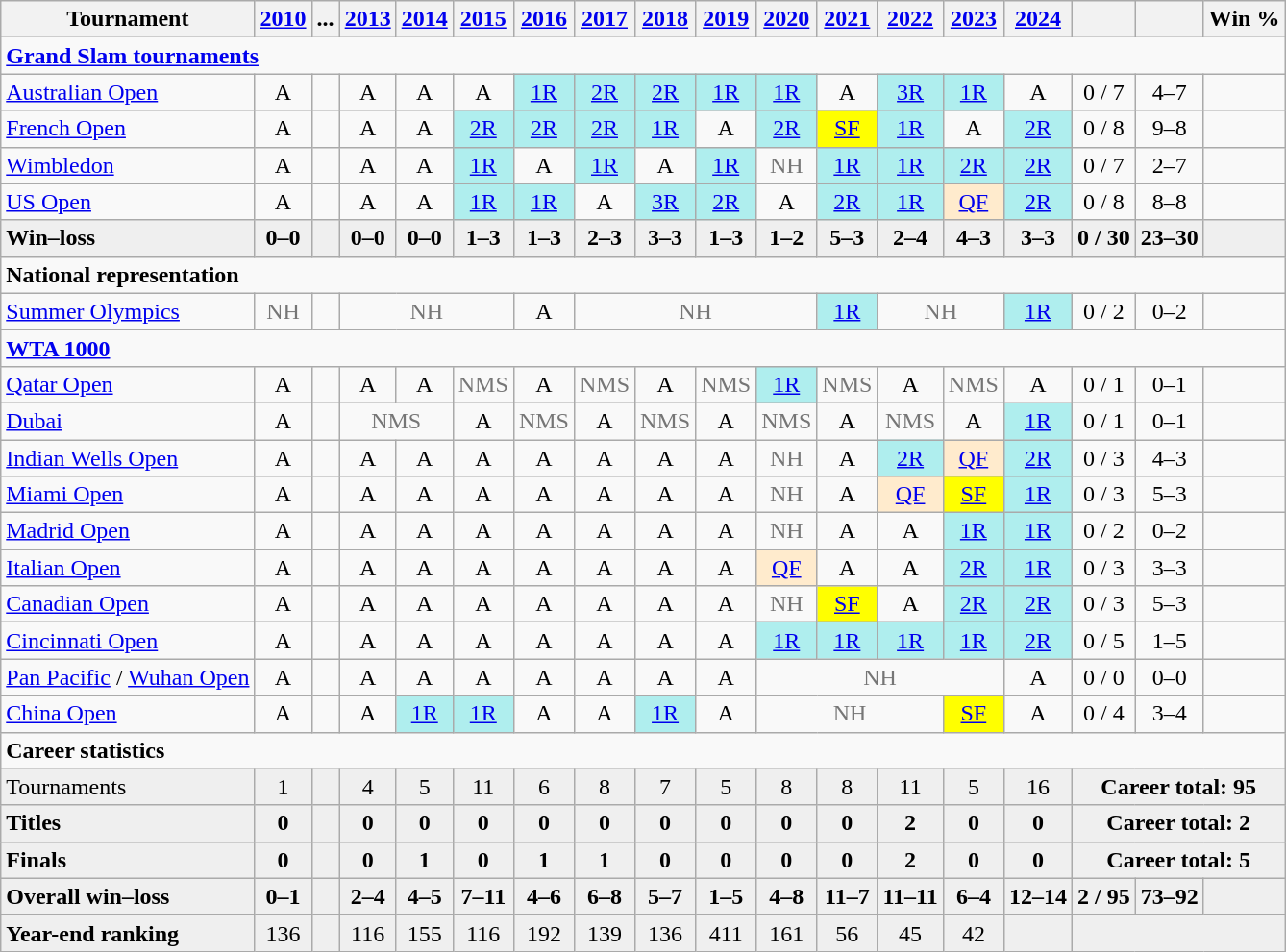<table class="wikitable" style="text-align:center">
<tr>
<th>Tournament</th>
<th><a href='#'>2010</a></th>
<th>...</th>
<th><a href='#'>2013</a></th>
<th><a href='#'>2014</a></th>
<th><a href='#'>2015</a></th>
<th><a href='#'>2016</a></th>
<th><a href='#'>2017</a></th>
<th><a href='#'>2018</a></th>
<th><a href='#'>2019</a></th>
<th><a href='#'>2020</a></th>
<th><a href='#'>2021</a></th>
<th><a href='#'>2022</a></th>
<th><a href='#'>2023</a></th>
<th><a href='#'>2024</a></th>
<th></th>
<th></th>
<th>Win %</th>
</tr>
<tr>
<td colspan="18" align="left"><strong><a href='#'>Grand Slam tournaments</a></strong></td>
</tr>
<tr>
<td style="text-align:left"><a href='#'>Australian Open</a></td>
<td>A</td>
<td></td>
<td>A</td>
<td>A</td>
<td>A</td>
<td style="background:#afeeee"><a href='#'>1R</a></td>
<td style="background:#afeeee"><a href='#'>2R</a></td>
<td style="background:#afeeee"><a href='#'>2R</a></td>
<td style="background:#afeeee"><a href='#'>1R</a></td>
<td style="background:#afeeee"><a href='#'>1R</a></td>
<td>A</td>
<td bgcolor=afeeee><a href='#'>3R</a></td>
<td bgcolor=afeeee><a href='#'>1R</a></td>
<td>A</td>
<td>0 / 7</td>
<td>4–7</td>
<td></td>
</tr>
<tr>
<td align="left"><a href='#'>French Open</a></td>
<td>A</td>
<td></td>
<td>A</td>
<td>A</td>
<td style="background:#afeeee"><a href='#'>2R</a></td>
<td style="background:#afeeee"><a href='#'>2R</a></td>
<td style="background:#afeeee"><a href='#'>2R</a></td>
<td style="background:#afeeee"><a href='#'>1R</a></td>
<td>A</td>
<td style="background:#afeeee"><a href='#'>2R</a></td>
<td style="background:yellow"><a href='#'>SF</a></td>
<td bgcolor=afeeee><a href='#'>1R</a></td>
<td>A</td>
<td style="background:#afeeee"><a href='#'>2R</a></td>
<td>0 / 8</td>
<td>9–8</td>
<td></td>
</tr>
<tr>
<td align="left"><a href='#'>Wimbledon</a></td>
<td>A</td>
<td></td>
<td>A</td>
<td>A</td>
<td style="background:#afeeee"><a href='#'>1R</a></td>
<td>A</td>
<td style="background:#afeeee"><a href='#'>1R</a></td>
<td>A</td>
<td style="background:#afeeee"><a href='#'>1R</a></td>
<td style="color:#767676">NH</td>
<td bgcolor=afeeee><a href='#'>1R</a></td>
<td bgcolor=afeeee><a href='#'>1R</a></td>
<td bgcolor=afeeee><a href='#'>2R</a></td>
<td bgcolor=afeeee><a href='#'>2R</a></td>
<td>0 / 7</td>
<td>2–7</td>
<td></td>
</tr>
<tr>
<td align="left"><a href='#'>US Open</a></td>
<td>A</td>
<td></td>
<td>A</td>
<td>A</td>
<td style="background:#afeeee"><a href='#'>1R</a></td>
<td style="background:#afeeee"><a href='#'>1R</a></td>
<td>A</td>
<td style="background:#afeeee"><a href='#'>3R</a></td>
<td style="background:#afeeee"><a href='#'>2R</a></td>
<td>A</td>
<td bgcolor=afeeee><a href='#'>2R</a></td>
<td bgcolor=afeeee><a href='#'>1R</a></td>
<td style=background:#ffebcd><a href='#'>QF</a></td>
<td style="background:#afeeee"><a href='#'>2R</a></td>
<td>0 / 8</td>
<td>8–8</td>
<td></td>
</tr>
<tr style="font-weight:bold;background:#efefef">
<td style="text-align:left">Win–loss</td>
<td>0–0</td>
<td></td>
<td>0–0</td>
<td>0–0</td>
<td>1–3</td>
<td>1–3</td>
<td>2–3</td>
<td>3–3</td>
<td>1–3</td>
<td>1–2</td>
<td>5–3</td>
<td>2–4</td>
<td>4–3</td>
<td>3–3</td>
<td>0 / 30</td>
<td>23–30</td>
<td></td>
</tr>
<tr>
<td colspan="18" align="left"><strong>National representation</strong></td>
</tr>
<tr>
<td align="left"><a href='#'>Summer Olympics</a></td>
<td style="color:#767676">NH</td>
<td></td>
<td colspan="3" style="color:#767676">NH</td>
<td>A</td>
<td colspan="4" style="color:#767676">NH</td>
<td bgcolor=afeeee><a href='#'>1R</a></td>
<td colspan="2" style="color:#767676">NH</td>
<td bgcolor=afeeee><a href='#'>1R</a></td>
<td>0 / 2</td>
<td>0–2</td>
<td></td>
</tr>
<tr>
<td colspan="18" align="left"><strong><a href='#'>WTA 1000</a></strong></td>
</tr>
<tr>
<td align="left"><a href='#'>Qatar Open</a></td>
<td>A</td>
<td></td>
<td>A</td>
<td>A</td>
<td style="color:#767676">NMS</td>
<td>A</td>
<td style="color:#767676">NMS</td>
<td>A</td>
<td style="color:#767676">NMS</td>
<td bgcolor="afeeee"><a href='#'>1R</a></td>
<td style="color:#767676">NMS</td>
<td>A</td>
<td style="color:#767676">NMS</td>
<td>A</td>
<td>0 / 1</td>
<td>0–1</td>
<td></td>
</tr>
<tr>
<td align="left"><a href='#'>Dubai</a></td>
<td>A</td>
<td></td>
<td colspan="2" style="color:#767676">NMS</td>
<td>A</td>
<td style="color:#767676">NMS</td>
<td>A</td>
<td style="color:#767676">NMS</td>
<td>A</td>
<td style="color:#767676">NMS</td>
<td>A</td>
<td style="color:#767676">NMS</td>
<td>A</td>
<td bgcolor="afeeee"><a href='#'>1R</a></td>
<td>0 / 1</td>
<td>0–1</td>
<td></td>
</tr>
<tr>
<td align="left"><a href='#'>Indian Wells Open</a></td>
<td>A</td>
<td></td>
<td>A</td>
<td>A</td>
<td>A</td>
<td>A</td>
<td>A</td>
<td>A</td>
<td>A</td>
<td style="color:#767676">NH</td>
<td>A</td>
<td bgcolor="afeeee"><a href='#'>2R</a></td>
<td bgcolor="ffebcd"><a href='#'>QF</a></td>
<td bgcolor="afeeee"><a href='#'>2R</a></td>
<td>0 / 3</td>
<td>4–3</td>
<td></td>
</tr>
<tr>
<td align="left"><a href='#'>Miami Open</a></td>
<td>A</td>
<td></td>
<td>A</td>
<td>A</td>
<td>A</td>
<td>A</td>
<td>A</td>
<td>A</td>
<td>A</td>
<td style="color:#767676">NH</td>
<td>A</td>
<td bgcolor="ffebcd"><a href='#'>QF</a></td>
<td bgcolor="yellow"><a href='#'>SF</a></td>
<td bgcolor="afeeee"><a href='#'>1R</a></td>
<td>0 / 3</td>
<td>5–3</td>
<td></td>
</tr>
<tr>
<td align="left"><a href='#'>Madrid Open</a></td>
<td>A</td>
<td></td>
<td>A</td>
<td>A</td>
<td>A</td>
<td>A</td>
<td>A</td>
<td>A</td>
<td>A</td>
<td style="color:#767676">NH</td>
<td>A</td>
<td>A</td>
<td bgcolor=afeeee><a href='#'>1R</a></td>
<td bgcolor=afeeee><a href='#'>1R</a></td>
<td>0 / 2</td>
<td>0–2</td>
<td></td>
</tr>
<tr>
<td align="left"><a href='#'>Italian Open</a></td>
<td>A</td>
<td></td>
<td>A</td>
<td>A</td>
<td>A</td>
<td>A</td>
<td>A</td>
<td>A</td>
<td>A</td>
<td bgcolor="ffebcd"><a href='#'>QF</a></td>
<td>A</td>
<td>A</td>
<td style="background:#afeeee"><a href='#'>2R</a></td>
<td style="background:#afeeee"><a href='#'>1R</a></td>
<td>0 / 3</td>
<td>3–3</td>
<td></td>
</tr>
<tr>
<td align="left"><a href='#'>Canadian Open</a></td>
<td>A</td>
<td></td>
<td>A</td>
<td>A</td>
<td>A</td>
<td>A</td>
<td>A</td>
<td>A</td>
<td>A</td>
<td style="color:#767676">NH</td>
<td bgcolor="yellow"><a href='#'>SF</a></td>
<td>A</td>
<td bgcolor=afeeee><a href='#'>2R</a></td>
<td bgcolor=afeeee><a href='#'>2R</a></td>
<td>0 / 3</td>
<td>5–3</td>
<td></td>
</tr>
<tr>
<td align="left"><a href='#'>Cincinnati Open</a></td>
<td>A</td>
<td></td>
<td>A</td>
<td>A</td>
<td>A</td>
<td>A</td>
<td>A</td>
<td>A</td>
<td>A</td>
<td bgcolor=afeeee><a href='#'>1R</a></td>
<td bgcolor=afeeee><a href='#'>1R</a></td>
<td bgcolor=afeeee><a href='#'>1R</a></td>
<td bgcolor=afeeee><a href='#'>1R</a></td>
<td bgcolor=afeeee><a href='#'>2R</a></td>
<td>0 / 5</td>
<td>1–5</td>
<td></td>
</tr>
<tr>
<td align="left"><a href='#'>Pan Pacific</a> / <a href='#'>Wuhan Open</a></td>
<td>A</td>
<td></td>
<td>A</td>
<td>A</td>
<td>A</td>
<td>A</td>
<td>A</td>
<td>A</td>
<td>A</td>
<td colspan="4" style="color:#767676">NH</td>
<td>A</td>
<td>0 / 0</td>
<td>0–0</td>
<td></td>
</tr>
<tr>
<td align="left"><a href='#'>China Open</a></td>
<td>A</td>
<td></td>
<td>A</td>
<td bgcolor=afeeee><a href='#'>1R</a></td>
<td bgcolor=afeeee><a href='#'>1R</a></td>
<td>A</td>
<td>A</td>
<td bgcolor=afeeee><a href='#'>1R</a></td>
<td>A</td>
<td colspan="3" style="color:#767676">NH</td>
<td bgcolor="yellow"><a href='#'>SF</a></td>
<td>A</td>
<td>0 / 4</td>
<td>3–4</td>
<td></td>
</tr>
<tr>
<td colspan="18" align="left"><strong>Career statistics</strong></td>
</tr>
<tr bgcolor=efefef>
<td align=left>Tournaments</td>
<td>1</td>
<td></td>
<td>4</td>
<td>5</td>
<td>11</td>
<td>6</td>
<td>8</td>
<td>7</td>
<td>5</td>
<td>8</td>
<td>8</td>
<td>11</td>
<td>5</td>
<td>16</td>
<td colspan="3"><strong>Career total: 95</strong></td>
</tr>
<tr style="font-weight:bold;background:#efefef">
<td align="left">Titles</td>
<td>0</td>
<td></td>
<td>0</td>
<td>0</td>
<td>0</td>
<td>0</td>
<td>0</td>
<td>0</td>
<td>0</td>
<td>0</td>
<td>0</td>
<td>2</td>
<td>0</td>
<td>0</td>
<td colspan="3">Career total: 2</td>
</tr>
<tr style="font-weight:bold;background:#efefef">
<td align="left">Finals</td>
<td>0</td>
<td></td>
<td>0</td>
<td>1</td>
<td>0</td>
<td>1</td>
<td>1</td>
<td>0</td>
<td>0</td>
<td>0</td>
<td>0</td>
<td>2</td>
<td>0</td>
<td>0</td>
<td colspan="3">Career total: 5</td>
</tr>
<tr style="font-weight:bold;background:#efefef">
<td align="left">Overall win–loss</td>
<td>0–1</td>
<td></td>
<td>2–4</td>
<td>4–5</td>
<td>7–11</td>
<td>4–6</td>
<td>6–8</td>
<td>5–7</td>
<td>1–5</td>
<td>4–8</td>
<td>11–7</td>
<td>11–11</td>
<td>6–4</td>
<td>12–14</td>
<td>2 / 95</td>
<td>73–92</td>
<td></td>
</tr>
<tr bgcolor="efefef">
<td align="left"><strong>Year-end ranking</strong></td>
<td>136</td>
<td></td>
<td>116</td>
<td>155</td>
<td>116</td>
<td>192</td>
<td>139</td>
<td>136</td>
<td>411</td>
<td>161</td>
<td>56</td>
<td>45</td>
<td>42</td>
<td></td>
<td colspan="3"></td>
</tr>
</table>
